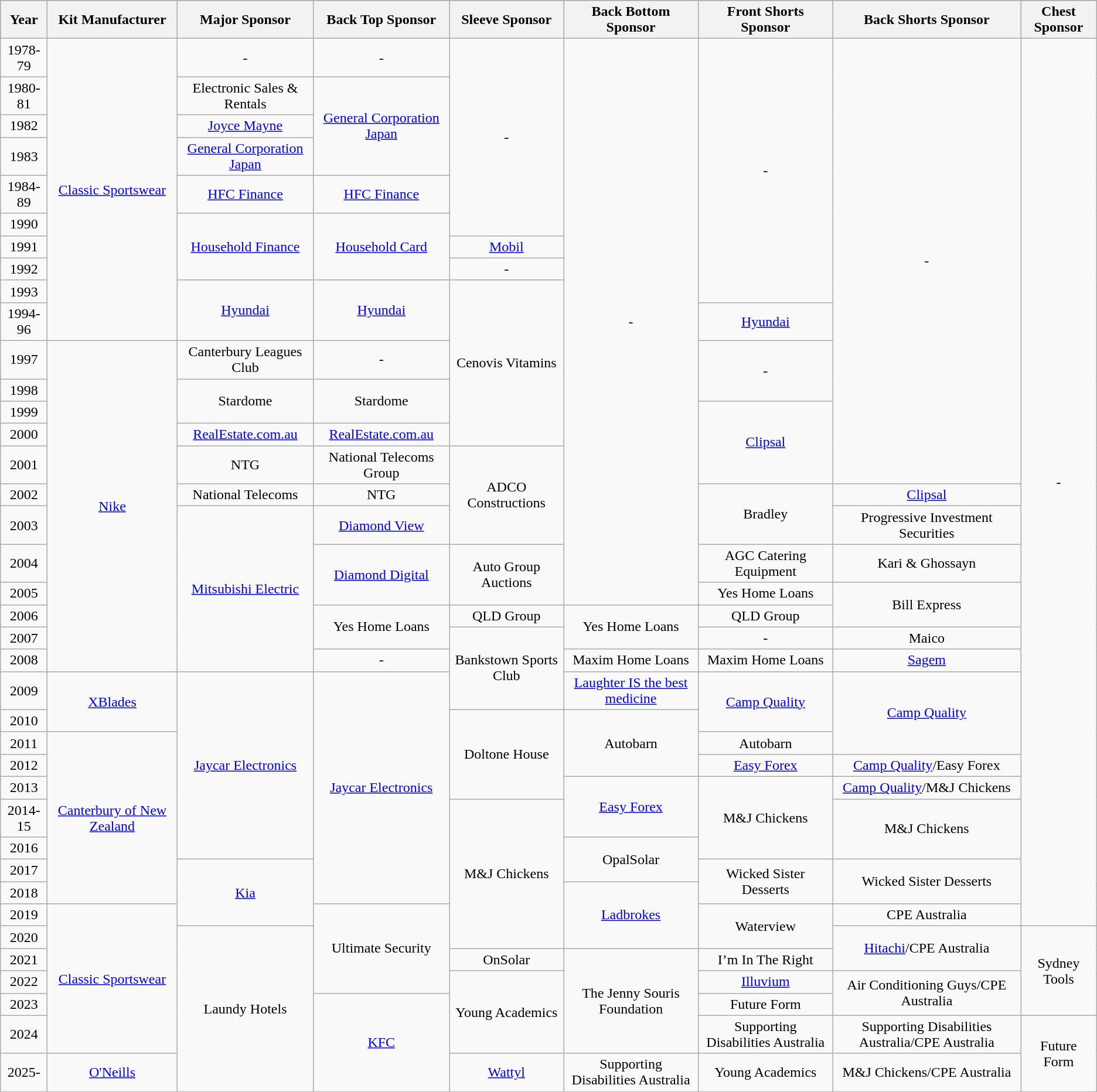<table class="wikitable sortable" style="text-align:center">
<tr style="background:#bdb76b;">
<th>Year</th>
<th>Kit Manufacturer</th>
<th>Major Sponsor</th>
<th>Back Top Sponsor</th>
<th>Sleeve Sponsor</th>
<th>Back Bottom Sponsor</th>
<th>Front Shorts Sponsor</th>
<th>Back Shorts Sponsor</th>
<th>Chest Sponsor</th>
</tr>
<tr>
<td>1978-79</td>
<td rowspan="10"><a href='#'>Classic Sportswear</a></td>
<td>-</td>
<td>-</td>
<td rowspan="6">-</td>
<td rowspan="19">-</td>
<td rowspan="9">-</td>
<td rowspan="15">-</td>
<td rowspan="32">-</td>
</tr>
<tr>
<td>1980-81</td>
<td>Electronic Sales & Rentals</td>
<td rowspan="3"><a href='#'>General Corporation Japan</a></td>
</tr>
<tr>
<td>1982</td>
<td><a href='#'>Joyce Mayne</a></td>
</tr>
<tr>
<td>1983</td>
<td><a href='#'>General Corporation Japan</a></td>
</tr>
<tr>
<td>1984-89</td>
<td><a href='#'>HFC Finance</a></td>
<td><a href='#'>HFC Finance</a></td>
</tr>
<tr>
<td>1990</td>
<td rowspan="3"><a href='#'>Household Finance</a></td>
<td rowspan="3"><a href='#'>Household Card</a></td>
</tr>
<tr>
<td>1991</td>
<td><a href='#'>Mobil</a></td>
</tr>
<tr>
<td>1992</td>
<td>-</td>
</tr>
<tr>
<td>1993</td>
<td rowspan="2"><a href='#'>Hyundai</a></td>
<td rowspan="2"><a href='#'>Hyundai</a></td>
<td rowspan="6">Cenovis Vitamins</td>
</tr>
<tr>
<td>1994-96</td>
<td><a href='#'>Hyundai</a></td>
</tr>
<tr>
<td>1997</td>
<td rowspan="12"><a href='#'>Nike</a></td>
<td>Canterbury Leagues Club</td>
<td>-</td>
<td rowspan="2">-</td>
</tr>
<tr>
<td>1998</td>
<td rowspan="2">Stardome</td>
<td rowspan="2">Stardome</td>
</tr>
<tr>
<td>1999</td>
<td rowspan="3"><a href='#'>Clipsal</a></td>
</tr>
<tr>
<td>2000</td>
<td><a href='#'>RealEstate.com.au</a></td>
<td><a href='#'>RealEstate.com.au</a></td>
</tr>
<tr>
<td>2001</td>
<td>NTG</td>
<td>National Telecoms Group</td>
<td rowspan="3">ADCO Constructions</td>
</tr>
<tr>
<td>2002</td>
<td>National Telecoms</td>
<td>NTG</td>
<td rowspan="2">Bradley</td>
<td><a href='#'>Clipsal</a></td>
</tr>
<tr>
<td>2003</td>
<td rowspan="6"><a href='#'>Mitsubishi Electric</a></td>
<td><a href='#'> Diamond View</a></td>
<td>Progressive Investment Securities</td>
</tr>
<tr>
<td>2004</td>
<td rowspan="2"><a href='#'> Diamond Digital</a></td>
<td rowspan="2">Auto Group Auctions</td>
<td>AGC Catering Equipment</td>
<td>Kari & Ghossayn</td>
</tr>
<tr>
<td>2005</td>
<td>Yes Home Loans</td>
<td rowspan="2">Bill Express</td>
</tr>
<tr>
<td>2006</td>
<td rowspan="2">Yes Home Loans</td>
<td>QLD Group</td>
<td rowspan="2">Yes Home Loans</td>
<td>QLD Group</td>
</tr>
<tr>
<td>2007</td>
<td rowspan="3">Bankstown Sports Club</td>
<td>-</td>
<td>Maico</td>
</tr>
<tr>
<td>2008</td>
<td>-</td>
<td>Maxim Home Loans</td>
<td>Maxim Home Loans</td>
<td><a href='#'>Sagem</a></td>
</tr>
<tr>
<td>2009</td>
<td rowspan="2"><a href='#'>XBlades</a></td>
<td rowspan="7"><a href='#'>Jaycar Electronics</a></td>
<td rowspan="9"><a href='#'>Jaycar Electronics</a></td>
<td><a href='#'>Laughter IS the best medicine</a></td>
<td rowspan="2"><a href='#'>Camp Quality</a></td>
<td rowspan="3"><a href='#'>Camp Quality</a></td>
</tr>
<tr>
<td>2010</td>
<td rowspan="4">Doltone House</td>
<td rowspan="3">Autobarn</td>
</tr>
<tr>
<td>2011</td>
<td rowspan="7"><a href='#'>Canterbury of New Zealand</a></td>
<td>Autobarn</td>
</tr>
<tr>
<td>2012</td>
<td><a href='#'>Easy Forex</a></td>
<td><a href='#'>Camp Quality</a>/Easy Forex</td>
</tr>
<tr>
<td>2013</td>
<td rowspan="2"><a href='#'>Easy Forex</a></td>
<td rowspan="3">M&J Chickens</td>
<td><a href='#'>Camp Quality</a>/M&J Chickens</td>
</tr>
<tr>
<td>2014-15</td>
<td rowspan="6">M&J Chickens</td>
<td rowspan="2">M&J Chickens</td>
</tr>
<tr>
<td>2016</td>
<td rowspan="2">OpalSolar</td>
</tr>
<tr>
<td>2017</td>
<td rowspan="3"><a href='#'>Kia</a></td>
<td rowspan="2">Wicked Sister Desserts</td>
<td rowspan="2">Wicked Sister Desserts</td>
</tr>
<tr>
<td>2018</td>
<td rowspan="3"><a href='#'>Ladbrokes</a></td>
</tr>
<tr>
<td>2019</td>
<td rowspan="6"><a href='#'>Classic Sportswear</a></td>
<td rowspan="4">Ultimate Security</td>
<td rowspan="2">Waterview</td>
<td>CPE Australia</td>
</tr>
<tr>
<td>2020</td>
<td rowspan="6">Laundy Hotels</td>
<td rowspan="2"><a href='#'>Hitachi</a>/CPE Australia</td>
<td rowspan="4">Sydney Tools</td>
</tr>
<tr>
<td>2021</td>
<td>OnSolar</td>
<td rowspan="4">The Jenny Souris Foundation</td>
<td>I’m In The Right</td>
</tr>
<tr>
<td>2022</td>
<td rowspan="3">Young Academics</td>
<td><a href='#'>Illuvium</a></td>
<td rowspan="2">Air Conditioning Guys/CPE Australia</td>
</tr>
<tr>
<td>2023</td>
<td rowspan="3"><a href='#'>KFC</a></td>
<td>Future Form</td>
</tr>
<tr>
<td>2024</td>
<td>Supporting Disabilities Australia</td>
<td>Supporting Disabilities Australia/CPE Australia</td>
<td rowspan="2">Future Form</td>
</tr>
<tr>
<td>2025-</td>
<td><a href='#'>O'Neills</a></td>
<td><a href='#'>Wattyl</a></td>
<td>Supporting Disabilities Australia</td>
<td>Young Academics</td>
<td>M&J Chickens/CPE Australia</td>
</tr>
</table>
